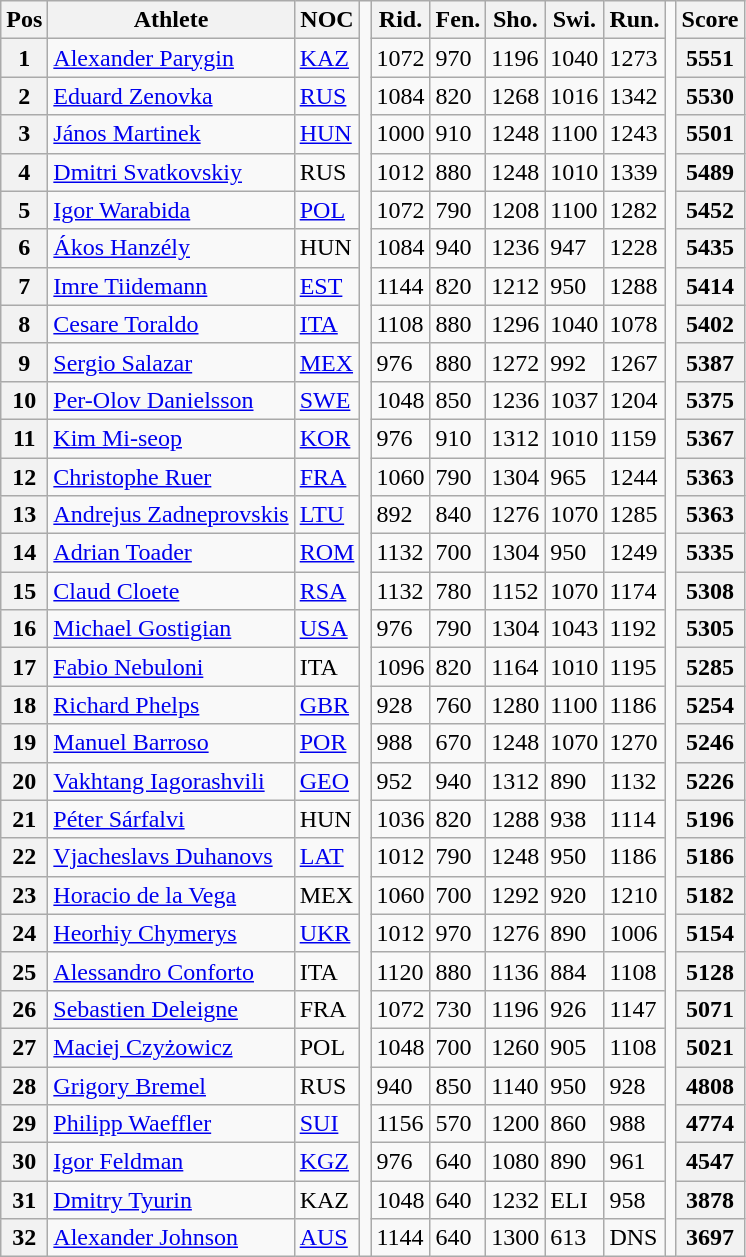<table class="wikitable">
<tr>
<th bgcolor="#efefef">Pos</th>
<th bgcolor="#efefef">Athlete</th>
<th bgcolor="#efefef">NOC</th>
<td rowspan="33"></td>
<th>Rid.</th>
<th>Fen.</th>
<th>Sho.</th>
<th>Swi.</th>
<th>Run.</th>
<td rowspan="33"></td>
<th bgcolor="#efefef">Score</th>
</tr>
<tr>
<th bgcolor="gold">1</th>
<td><a href='#'>Alexander Parygin</a></td>
<td> <a href='#'>KAZ</a></td>
<td>1072</td>
<td>970</td>
<td>1196</td>
<td>1040</td>
<td>1273</td>
<th>5551</th>
</tr>
<tr>
<th bgcolor="silver">2</th>
<td><a href='#'>Eduard Zenovka</a></td>
<td> <a href='#'>RUS</a></td>
<td>1084</td>
<td>820</td>
<td>1268</td>
<td>1016</td>
<td>1342</td>
<th>5530</th>
</tr>
<tr>
<th bgcolor="CC9966">3</th>
<td><a href='#'>János Martinek</a></td>
<td>  <a href='#'>HUN</a></td>
<td>1000</td>
<td>910</td>
<td>1248</td>
<td>1100</td>
<td>1243</td>
<th>5501</th>
</tr>
<tr>
<th>4</th>
<td><a href='#'>Dmitri Svatkovskiy</a></td>
<td> RUS</td>
<td>1012</td>
<td>880</td>
<td>1248</td>
<td>1010</td>
<td>1339</td>
<th>5489</th>
</tr>
<tr>
<th>5</th>
<td><a href='#'>Igor Warabida</a></td>
<td> <a href='#'>POL</a></td>
<td>1072</td>
<td>790</td>
<td>1208</td>
<td>1100</td>
<td>1282</td>
<th>5452</th>
</tr>
<tr>
<th>6</th>
<td><a href='#'>Ákos Hanzély</a></td>
<td> HUN</td>
<td>1084</td>
<td>940</td>
<td>1236</td>
<td>947</td>
<td>1228</td>
<th>5435</th>
</tr>
<tr>
<th>7</th>
<td><a href='#'>Imre Tiidemann</a></td>
<td> <a href='#'>EST</a></td>
<td>1144</td>
<td>820</td>
<td>1212</td>
<td>950</td>
<td>1288</td>
<th>5414</th>
</tr>
<tr>
<th>8</th>
<td><a href='#'>Cesare Toraldo</a></td>
<td> <a href='#'>ITA</a></td>
<td>1108</td>
<td>880</td>
<td>1296</td>
<td>1040</td>
<td>1078</td>
<th>5402</th>
</tr>
<tr>
<th>9</th>
<td><a href='#'>Sergio Salazar</a></td>
<td> <a href='#'>MEX</a></td>
<td>976</td>
<td>880</td>
<td>1272</td>
<td>992</td>
<td>1267</td>
<th>5387</th>
</tr>
<tr>
<th>10</th>
<td><a href='#'>Per-Olov Danielsson</a></td>
<td> <a href='#'>SWE</a></td>
<td>1048</td>
<td>850</td>
<td>1236</td>
<td>1037</td>
<td>1204</td>
<th>5375</th>
</tr>
<tr>
<th>11</th>
<td><a href='#'>Kim Mi-seop</a></td>
<td> <a href='#'>KOR</a></td>
<td>976</td>
<td>910</td>
<td>1312</td>
<td>1010</td>
<td>1159</td>
<th>5367</th>
</tr>
<tr>
<th>12</th>
<td><a href='#'>Christophe Ruer</a></td>
<td> <a href='#'>FRA</a></td>
<td>1060</td>
<td>790</td>
<td>1304</td>
<td>965</td>
<td>1244</td>
<th>5363</th>
</tr>
<tr>
<th>13</th>
<td><a href='#'>Andrejus Zadneprovskis</a></td>
<td> <a href='#'>LTU</a></td>
<td>892</td>
<td>840</td>
<td>1276</td>
<td>1070</td>
<td>1285</td>
<th>5363</th>
</tr>
<tr>
<th>14</th>
<td><a href='#'>Adrian Toader</a></td>
<td> <a href='#'>ROM</a></td>
<td>1132</td>
<td>700</td>
<td>1304</td>
<td>950</td>
<td>1249</td>
<th>5335</th>
</tr>
<tr>
<th>15</th>
<td><a href='#'>Claud Cloete</a></td>
<td> <a href='#'>RSA</a></td>
<td>1132</td>
<td>780</td>
<td>1152</td>
<td>1070</td>
<td>1174</td>
<th>5308</th>
</tr>
<tr>
<th>16</th>
<td><a href='#'>Michael Gostigian</a></td>
<td> <a href='#'>USA</a></td>
<td>976</td>
<td>790</td>
<td>1304</td>
<td>1043</td>
<td>1192</td>
<th>5305</th>
</tr>
<tr>
<th>17</th>
<td><a href='#'>Fabio Nebuloni</a></td>
<td> ITA</td>
<td>1096</td>
<td>820</td>
<td>1164</td>
<td>1010</td>
<td>1195</td>
<th>5285</th>
</tr>
<tr>
<th>18</th>
<td><a href='#'>Richard Phelps</a></td>
<td> <a href='#'>GBR</a></td>
<td>928</td>
<td>760</td>
<td>1280</td>
<td>1100</td>
<td>1186</td>
<th>5254</th>
</tr>
<tr>
<th>19</th>
<td><a href='#'>Manuel Barroso</a></td>
<td> <a href='#'>POR</a></td>
<td>988</td>
<td>670</td>
<td>1248</td>
<td>1070</td>
<td>1270</td>
<th>5246</th>
</tr>
<tr>
<th>20</th>
<td><a href='#'>Vakhtang Iagorashvili</a></td>
<td> <a href='#'>GEO</a></td>
<td>952</td>
<td>940</td>
<td>1312</td>
<td>890</td>
<td>1132</td>
<th>5226</th>
</tr>
<tr>
<th>21</th>
<td><a href='#'>Péter Sárfalvi</a></td>
<td> HUN</td>
<td>1036</td>
<td>820</td>
<td>1288</td>
<td>938</td>
<td>1114</td>
<th>5196</th>
</tr>
<tr>
<th>22</th>
<td><a href='#'>Vjacheslavs Duhanovs</a></td>
<td> <a href='#'>LAT</a></td>
<td>1012</td>
<td>790</td>
<td>1248</td>
<td>950</td>
<td>1186</td>
<th>5186</th>
</tr>
<tr>
<th>23</th>
<td><a href='#'>Horacio de la Vega</a></td>
<td> MEX</td>
<td>1060</td>
<td>700</td>
<td>1292</td>
<td>920</td>
<td>1210</td>
<th>5182</th>
</tr>
<tr>
<th>24</th>
<td><a href='#'>Heorhiy Chymerys</a></td>
<td> <a href='#'>UKR</a></td>
<td>1012</td>
<td>970</td>
<td>1276</td>
<td>890</td>
<td>1006</td>
<th>5154</th>
</tr>
<tr>
<th>25</th>
<td><a href='#'>Alessandro Conforto</a></td>
<td> ITA</td>
<td>1120</td>
<td>880</td>
<td>1136</td>
<td>884</td>
<td>1108</td>
<th>5128</th>
</tr>
<tr>
<th>26</th>
<td><a href='#'>Sebastien Deleigne</a></td>
<td> FRA</td>
<td>1072</td>
<td>730</td>
<td>1196</td>
<td>926</td>
<td>1147</td>
<th>5071</th>
</tr>
<tr>
<th>27</th>
<td><a href='#'>Maciej Czyżowicz</a></td>
<td> POL</td>
<td>1048</td>
<td>700</td>
<td>1260</td>
<td>905</td>
<td>1108</td>
<th>5021</th>
</tr>
<tr>
<th>28</th>
<td><a href='#'>Grigory Bremel</a></td>
<td> RUS</td>
<td>940</td>
<td>850</td>
<td>1140</td>
<td>950</td>
<td>928</td>
<th>4808</th>
</tr>
<tr>
<th>29</th>
<td><a href='#'>Philipp Waeffler</a></td>
<td> <a href='#'>SUI</a></td>
<td>1156</td>
<td>570</td>
<td>1200</td>
<td>860</td>
<td>988</td>
<th>4774</th>
</tr>
<tr>
<th>30</th>
<td><a href='#'>Igor Feldman</a></td>
<td> <a href='#'>KGZ</a></td>
<td>976</td>
<td>640</td>
<td>1080</td>
<td>890</td>
<td>961</td>
<th>4547</th>
</tr>
<tr>
<th>31</th>
<td><a href='#'>Dmitry Tyurin</a></td>
<td> KAZ</td>
<td>1048</td>
<td>640</td>
<td>1232</td>
<td>ELI</td>
<td>958</td>
<th>3878</th>
</tr>
<tr>
<th>32</th>
<td><a href='#'>Alexander Johnson</a></td>
<td>  <a href='#'>AUS</a></td>
<td>1144</td>
<td>640</td>
<td>1300</td>
<td>613</td>
<td>DNS</td>
<th>3697</th>
</tr>
</table>
